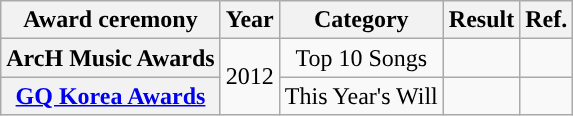<table class="wikitable sortable plainrowheaders" style="text-align:center">
<tr>
<th>Award ceremony</th>
<th>Year</th>
<th>Category</th>
<th>Result</th>
<th><abbr>Ref.</abbr></th>
</tr>
<tr>
<th Scope="row">ArcH Music Awards</th>
<td rowspan="2">2012</td>
<td>Top 10 Songs</td>
<td></td>
<td></td>
</tr>
<tr>
<th Scope="row"><a href='#'>GQ Korea Awards</a></th>
<td>This Year's Will</td>
<td></td>
<td></td>
</tr>
</table>
